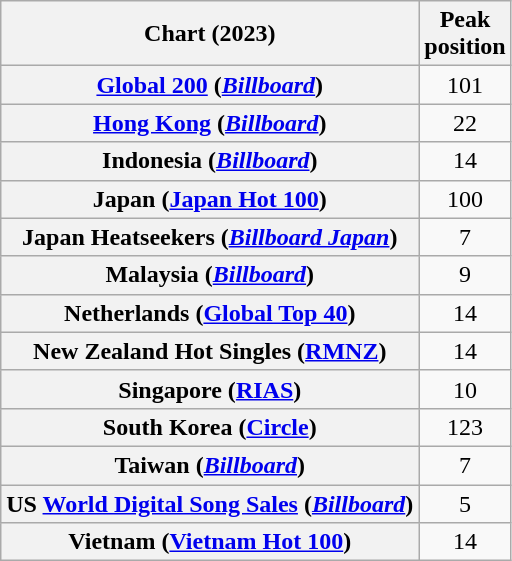<table class="wikitable sortable plainrowheaders" style="text-align:center">
<tr>
<th scope="col">Chart (2023)</th>
<th scope="col">Peak<br>position</th>
</tr>
<tr>
<th scope="row"><a href='#'>Global 200</a> (<em><a href='#'>Billboard</a></em>)</th>
<td>101</td>
</tr>
<tr>
<th scope="row"><a href='#'>Hong Kong</a> (<em><a href='#'>Billboard</a></em>)</th>
<td>22</td>
</tr>
<tr>
<th scope="row">Indonesia (<em><a href='#'>Billboard</a></em>)</th>
<td>14</td>
</tr>
<tr>
<th scope="row">Japan (<a href='#'>Japan Hot 100</a>)</th>
<td>100</td>
</tr>
<tr>
<th scope="row">Japan Heatseekers (<em><a href='#'>Billboard Japan</a></em>)</th>
<td>7</td>
</tr>
<tr>
<th scope="row">Malaysia (<em><a href='#'>Billboard</a></em>)</th>
<td>9</td>
</tr>
<tr>
<th scope="row">Netherlands (<a href='#'>Global Top 40</a>)</th>
<td>14</td>
</tr>
<tr>
<th scope="row">New Zealand Hot Singles (<a href='#'>RMNZ</a>)</th>
<td>14</td>
</tr>
<tr>
<th scope="row">Singapore (<a href='#'>RIAS</a>)</th>
<td>10</td>
</tr>
<tr>
<th scope="row">South Korea (<a href='#'>Circle</a>)</th>
<td>123</td>
</tr>
<tr>
<th scope="row">Taiwan (<em><a href='#'>Billboard</a></em>)</th>
<td>7</td>
</tr>
<tr>
<th scope="row">US <a href='#'>World Digital Song Sales</a> (<em><a href='#'>Billboard</a></em>)</th>
<td>5</td>
</tr>
<tr>
<th scope="row">Vietnam (<a href='#'>Vietnam Hot 100</a>)</th>
<td>14</td>
</tr>
</table>
